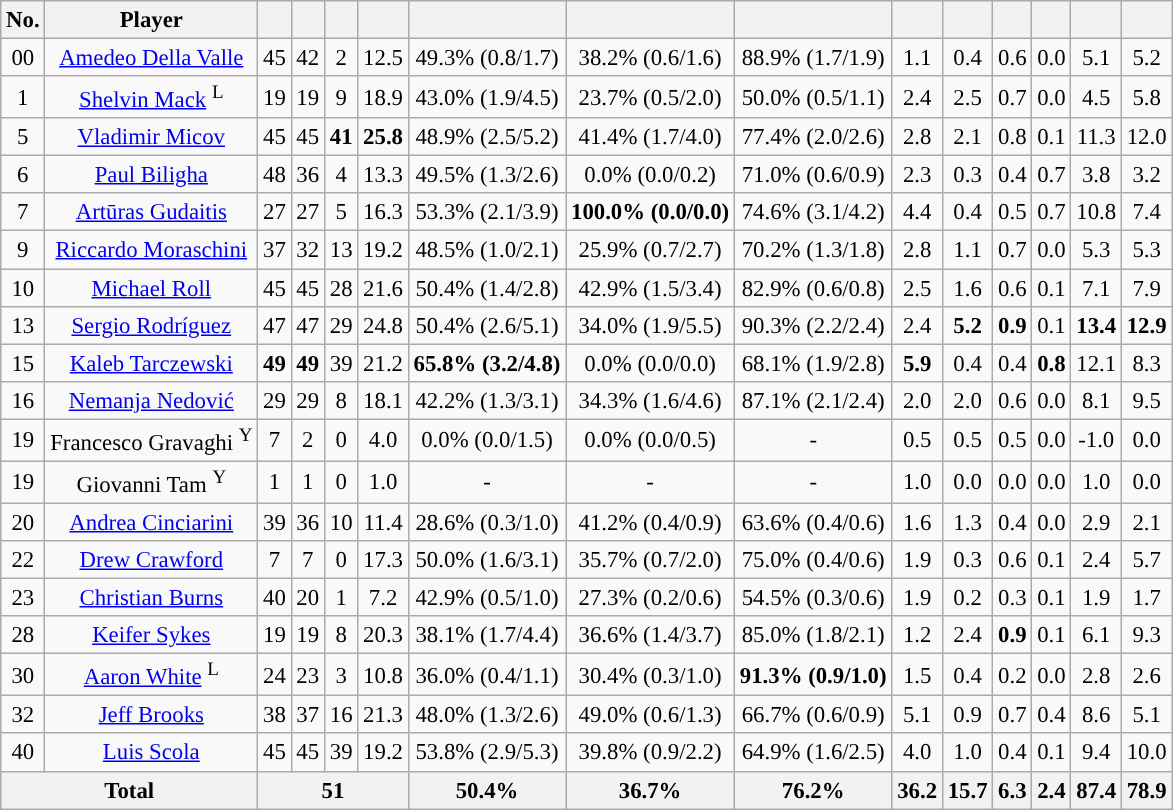<table class="wikitable sortable" style="text-align:center; font-size:95%">
<tr>
<th>No.</th>
<th>Player</th>
<th></th>
<th></th>
<th></th>
<th></th>
<th></th>
<th></th>
<th></th>
<th></th>
<th></th>
<th></th>
<th></th>
<th></th>
<th></th>
</tr>
<tr>
<td>00</td>
<td><a href='#'>Amedeo Della Valle</a></td>
<td>45</td>
<td>42</td>
<td>2</td>
<td>12.5</td>
<td>49.3% (0.8/1.7)</td>
<td>38.2% (0.6/1.6)</td>
<td>88.9% (1.7/1.9)</td>
<td>1.1</td>
<td>0.4</td>
<td>0.6</td>
<td>0.0</td>
<td>5.1</td>
<td>5.2</td>
</tr>
<tr>
<td>1</td>
<td><a href='#'>Shelvin Mack</a> <sup>L</sup></td>
<td>19</td>
<td>19</td>
<td>9</td>
<td>18.9</td>
<td>43.0% (1.9/4.5)</td>
<td>23.7% (0.5/2.0)</td>
<td>50.0% (0.5/1.1)</td>
<td>2.4</td>
<td>2.5</td>
<td>0.7</td>
<td>0.0</td>
<td>4.5</td>
<td>5.8</td>
</tr>
<tr>
<td>5</td>
<td><a href='#'>Vladimir Micov</a></td>
<td>45</td>
<td>45</td>
<td><strong>41</strong></td>
<td><strong>25.8</strong></td>
<td>48.9% (2.5/5.2)</td>
<td>41.4% (1.7/4.0)</td>
<td>77.4% (2.0/2.6)</td>
<td>2.8</td>
<td>2.1</td>
<td>0.8</td>
<td>0.1</td>
<td>11.3</td>
<td>12.0</td>
</tr>
<tr>
<td>6</td>
<td><a href='#'>Paul Biligha</a></td>
<td>48</td>
<td>36</td>
<td>4</td>
<td>13.3</td>
<td>49.5% (1.3/2.6)</td>
<td>0.0% (0.0/0.2)</td>
<td>71.0% (0.6/0.9)</td>
<td>2.3</td>
<td>0.3</td>
<td>0.4</td>
<td>0.7</td>
<td>3.8</td>
<td>3.2</td>
</tr>
<tr>
<td>7</td>
<td><a href='#'>Artūras Gudaitis</a></td>
<td>27</td>
<td>27</td>
<td>5</td>
<td>16.3</td>
<td>53.3% (2.1/3.9)</td>
<td><strong>100.0% (0.0/0.0)</strong></td>
<td>74.6% (3.1/4.2)</td>
<td>4.4</td>
<td>0.4</td>
<td>0.5</td>
<td>0.7</td>
<td>10.8</td>
<td>7.4</td>
</tr>
<tr>
<td>9</td>
<td><a href='#'>Riccardo Moraschini</a></td>
<td>37</td>
<td>32</td>
<td>13</td>
<td>19.2</td>
<td>48.5% (1.0/2.1)</td>
<td>25.9% (0.7/2.7)</td>
<td>70.2% (1.3/1.8)</td>
<td>2.8</td>
<td>1.1</td>
<td>0.7</td>
<td>0.0</td>
<td>5.3</td>
<td>5.3</td>
</tr>
<tr>
<td>10</td>
<td><a href='#'>Michael Roll</a></td>
<td>45</td>
<td>45</td>
<td>28</td>
<td>21.6</td>
<td>50.4% (1.4/2.8)</td>
<td>42.9% (1.5/3.4)</td>
<td>82.9% (0.6/0.8)</td>
<td>2.5</td>
<td>1.6</td>
<td>0.6</td>
<td>0.1</td>
<td>7.1</td>
<td>7.9</td>
</tr>
<tr>
<td>13</td>
<td><a href='#'>Sergio Rodríguez</a></td>
<td>47</td>
<td>47</td>
<td>29</td>
<td>24.8</td>
<td>50.4% (2.6/5.1)</td>
<td>34.0% (1.9/5.5)</td>
<td>90.3% (2.2/2.4)</td>
<td>2.4</td>
<td><strong>5.2</strong></td>
<td><strong>0.9</strong></td>
<td>0.1</td>
<td><strong>13.4</strong></td>
<td><strong>12.9</strong></td>
</tr>
<tr>
<td>15</td>
<td><a href='#'>Kaleb Tarczewski</a></td>
<td><strong>49</strong></td>
<td><strong>49</strong></td>
<td>39</td>
<td>21.2</td>
<td><strong>65.8% (3.2/4.8)</strong></td>
<td>0.0% (0.0/0.0)</td>
<td>68.1% (1.9/2.8)</td>
<td><strong>5.9</strong></td>
<td>0.4</td>
<td>0.4</td>
<td><strong>0.8</strong></td>
<td>12.1</td>
<td>8.3</td>
</tr>
<tr>
<td>16</td>
<td><a href='#'>Nemanja Nedović</a></td>
<td>29</td>
<td>29</td>
<td>8</td>
<td>18.1</td>
<td>42.2% (1.3/3.1)</td>
<td>34.3% (1.6/4.6)</td>
<td>87.1% (2.1/2.4)</td>
<td>2.0</td>
<td>2.0</td>
<td>0.6</td>
<td>0.0</td>
<td>8.1</td>
<td>9.5</td>
</tr>
<tr>
<td>19</td>
<td>Francesco Gravaghi <sup>Y</sup></td>
<td>7</td>
<td>2</td>
<td>0</td>
<td>4.0</td>
<td>0.0% (0.0/1.5)</td>
<td>0.0% (0.0/0.5)</td>
<td>-</td>
<td>0.5</td>
<td>0.5</td>
<td>0.5</td>
<td>0.0</td>
<td>-1.0</td>
<td>0.0</td>
</tr>
<tr>
<td>19</td>
<td>Giovanni Tam <sup>Y</sup></td>
<td>1</td>
<td>1</td>
<td>0</td>
<td>1.0</td>
<td>-</td>
<td>-</td>
<td>-</td>
<td>1.0</td>
<td>0.0</td>
<td>0.0</td>
<td>0.0</td>
<td>1.0</td>
<td>0.0</td>
</tr>
<tr>
<td>20</td>
<td><a href='#'>Andrea Cinciarini</a></td>
<td>39</td>
<td>36</td>
<td>10</td>
<td>11.4</td>
<td>28.6% (0.3/1.0)</td>
<td>41.2% (0.4/0.9)</td>
<td>63.6% (0.4/0.6)</td>
<td>1.6</td>
<td>1.3</td>
<td>0.4</td>
<td>0.0</td>
<td>2.9</td>
<td>2.1</td>
</tr>
<tr>
<td>22</td>
<td><a href='#'>Drew Crawford</a></td>
<td>7</td>
<td>7</td>
<td>0</td>
<td>17.3</td>
<td>50.0% (1.6/3.1)</td>
<td>35.7% (0.7/2.0)</td>
<td>75.0% (0.4/0.6)</td>
<td>1.9</td>
<td>0.3</td>
<td>0.6</td>
<td>0.1</td>
<td>2.4</td>
<td>5.7</td>
</tr>
<tr>
<td>23</td>
<td><a href='#'>Christian Burns</a></td>
<td>40</td>
<td>20</td>
<td>1</td>
<td>7.2</td>
<td>42.9% (0.5/1.0)</td>
<td>27.3% (0.2/0.6)</td>
<td>54.5% (0.3/0.6)</td>
<td>1.9</td>
<td>0.2</td>
<td>0.3</td>
<td>0.1</td>
<td>1.9</td>
<td>1.7</td>
</tr>
<tr>
<td>28</td>
<td><a href='#'>Keifer Sykes</a></td>
<td>19</td>
<td>19</td>
<td>8</td>
<td>20.3</td>
<td>38.1% (1.7/4.4)</td>
<td>36.6% (1.4/3.7)</td>
<td>85.0% (1.8/2.1)</td>
<td>1.2</td>
<td>2.4</td>
<td><strong>0.9</strong></td>
<td>0.1</td>
<td>6.1</td>
<td>9.3</td>
</tr>
<tr>
<td>30</td>
<td><a href='#'>Aaron White</a> <sup>L</sup></td>
<td>24</td>
<td>23</td>
<td>3</td>
<td>10.8</td>
<td>36.0% (0.4/1.1)</td>
<td>30.4% (0.3/1.0)</td>
<td><strong>91.3% (0.9/1.0)</strong></td>
<td>1.5</td>
<td>0.4</td>
<td>0.2</td>
<td>0.0</td>
<td>2.8</td>
<td>2.6</td>
</tr>
<tr>
<td>32</td>
<td><a href='#'>Jeff Brooks</a></td>
<td>38</td>
<td>37</td>
<td>16</td>
<td>21.3</td>
<td>48.0% (1.3/2.6)</td>
<td>49.0% (0.6/1.3)</td>
<td>66.7% (0.6/0.9)</td>
<td>5.1</td>
<td>0.9</td>
<td>0.7</td>
<td>0.4</td>
<td>8.6</td>
<td>5.1</td>
</tr>
<tr>
<td>40</td>
<td><a href='#'>Luis Scola</a></td>
<td>45</td>
<td>45</td>
<td>39</td>
<td>19.2</td>
<td>53.8% (2.9/5.3)</td>
<td>39.8% (0.9/2.2)</td>
<td>64.9% (1.6/2.5)</td>
<td>4.0</td>
<td>1.0</td>
<td>0.4</td>
<td>0.1</td>
<td>9.4</td>
<td>10.0</td>
</tr>
<tr class="sortbottom">
<th colspan=2>Total</th>
<th colspan=4>51</th>
<th>50.4%</th>
<th>36.7%</th>
<th>76.2%</th>
<th>36.2</th>
<th>15.7</th>
<th>6.3</th>
<th>2.4</th>
<th>87.4</th>
<th>78.9</th>
</tr>
</table>
